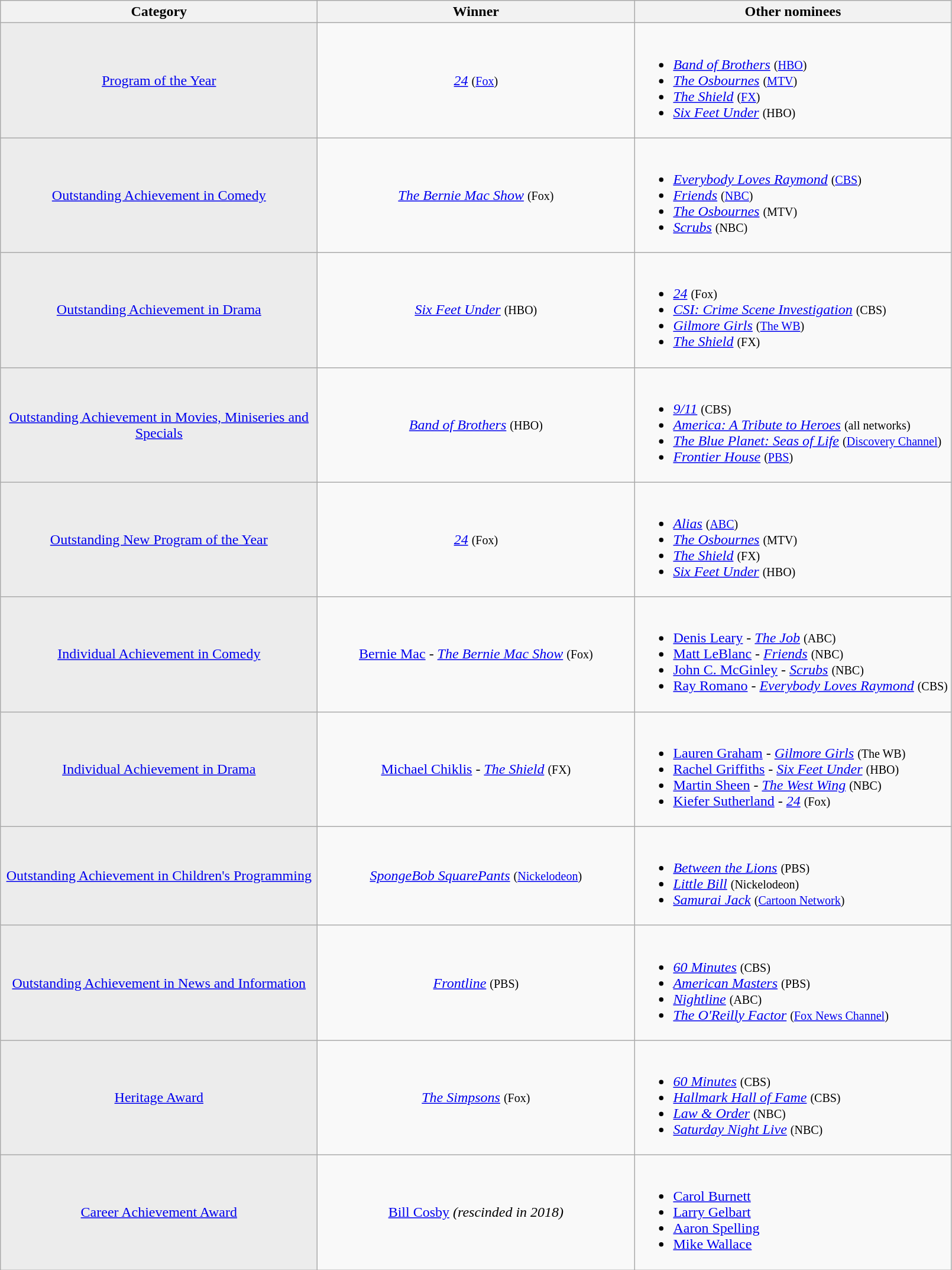<table class="wikitable">
<tr>
<th width="350">Category</th>
<th width="350">Winner</th>
<th width="350">Other nominees</th>
</tr>
<tr>
<td align="center" style="background: #ececec; color: grey; vertical-align: middle; text-align: center;" class="table-na"><a href='#'>Program of the Year</a></td>
<td align="center"><em><a href='#'>24</a></em> <small>(<a href='#'>Fox</a>)</small></td>
<td><br><ul><li><em><a href='#'>Band of Brothers</a></em> <small>(<a href='#'>HBO</a>)</small></li><li><em><a href='#'>The Osbournes</a></em> <small>(<a href='#'>MTV</a>)</small></li><li><em><a href='#'>The Shield</a></em> <small>(<a href='#'>FX</a>)</small></li><li><em><a href='#'>Six Feet Under</a></em> <small>(HBO)</small></li></ul></td>
</tr>
<tr>
<td align="center" style="background: #ececec; color: grey; vertical-align: middle; text-align: center;" class="table-na"><a href='#'>Outstanding Achievement in Comedy</a></td>
<td align="center"><em><a href='#'>The Bernie Mac Show</a></em> <small>(Fox)</small></td>
<td><br><ul><li><em><a href='#'>Everybody Loves Raymond</a></em> <small>(<a href='#'>CBS</a>)</small></li><li><em><a href='#'>Friends</a></em> <small>(<a href='#'>NBC</a>)</small></li><li><em><a href='#'>The Osbournes</a></em> <small>(MTV)</small></li><li><em><a href='#'>Scrubs</a></em> <small>(NBC)</small></li></ul></td>
</tr>
<tr>
<td align="center" style="background: #ececec; color: grey; vertical-align: middle; text-align: center;" class="table-na"><a href='#'>Outstanding Achievement in Drama</a></td>
<td align="center"><em><a href='#'>Six Feet Under</a></em> <small>(HBO)</small></td>
<td><br><ul><li><em><a href='#'>24</a></em> <small>(Fox)</small></li><li><em><a href='#'>CSI: Crime Scene Investigation</a></em> <small>(CBS)</small></li><li><em><a href='#'>Gilmore Girls</a></em> <small>(<a href='#'>The WB</a>)</small></li><li><em><a href='#'>The Shield</a></em> <small>(FX)</small></li></ul></td>
</tr>
<tr>
<td align="center" style="background: #ececec; color: grey; vertical-align: middle; text-align: center;" class="table-na"><a href='#'>Outstanding Achievement in Movies, Miniseries and Specials</a></td>
<td align="center"><em><a href='#'>Band of Brothers</a></em> <small>(HBO)</small></td>
<td><br><ul><li><em><a href='#'>9/11</a></em> <small>(CBS)</small></li><li><em><a href='#'>America: A Tribute to Heroes</a></em> <small>(all networks)</small></li><li><em><a href='#'>The Blue Planet: Seas of Life</a></em> <small>(<a href='#'>Discovery Channel</a>)</small></li><li><em><a href='#'>Frontier House</a></em> <small>(<a href='#'>PBS</a>)</small></li></ul></td>
</tr>
<tr>
<td align="center" style="background: #ececec; color: grey; vertical-align: middle; text-align: center;" class="table-na"><a href='#'>Outstanding New Program of the Year</a></td>
<td align="center"><em><a href='#'>24</a></em> <small>(Fox)</small></td>
<td><br><ul><li><em><a href='#'>Alias</a></em> <small>(<a href='#'>ABC</a>)</small></li><li><em><a href='#'>The Osbournes</a></em> <small>(MTV)</small></li><li><em><a href='#'>The Shield</a></em> <small>(FX)</small></li><li><em><a href='#'>Six Feet Under</a></em> <small>(HBO)</small></li></ul></td>
</tr>
<tr>
<td align="center" style="background: #ececec; color: grey; vertical-align: middle; text-align: center;" class="table-na"><a href='#'>Individual Achievement in Comedy</a></td>
<td align="center"><a href='#'>Bernie Mac</a> - <em><a href='#'>The Bernie Mac Show</a></em> <small>(Fox)</small></td>
<td><br><ul><li><a href='#'>Denis Leary</a> - <em><a href='#'>The Job</a></em> <small>(ABC)</small></li><li><a href='#'>Matt LeBlanc</a> - <em><a href='#'>Friends</a></em> <small>(NBC)</small></li><li><a href='#'>John C. McGinley</a> - <em><a href='#'>Scrubs</a></em> <small>(NBC)</small></li><li><a href='#'>Ray Romano</a> - <em><a href='#'>Everybody Loves Raymond</a></em> <small>(CBS)</small></li></ul></td>
</tr>
<tr>
<td align="center" style="background: #ececec; color: grey; vertical-align: middle; text-align: center;" class="table-na"><a href='#'>Individual Achievement in Drama</a></td>
<td align="center"><a href='#'>Michael Chiklis</a> - <em><a href='#'>The Shield</a></em> <small>(FX)</small></td>
<td><br><ul><li><a href='#'>Lauren Graham</a> - <em><a href='#'>Gilmore Girls</a></em> <small>(The WB)</small></li><li><a href='#'>Rachel Griffiths</a> - <em><a href='#'>Six Feet Under</a></em> <small>(HBO)</small></li><li><a href='#'>Martin Sheen</a> - <em><a href='#'>The West Wing</a></em> <small>(NBC)</small></li><li><a href='#'>Kiefer Sutherland</a> - <em><a href='#'>24</a></em> <small>(Fox)</small></li></ul></td>
</tr>
<tr>
<td align="center" style="background: #ececec; color: grey; vertical-align: middle; text-align: center;" class="table-na"><a href='#'>Outstanding Achievement in Children's Programming</a></td>
<td align="center"><em><a href='#'>SpongeBob SquarePants</a></em> <small>(<a href='#'>Nickelodeon</a>)</small></td>
<td><br><ul><li><em><a href='#'>Between the Lions</a></em> <small>(PBS)</small></li><li><em><a href='#'>Little Bill</a></em> <small>(Nickelodeon)</small></li><li><em><a href='#'>Samurai Jack</a></em> <small>(<a href='#'>Cartoon Network</a>)</small></li></ul></td>
</tr>
<tr>
<td align="center" style="background: #ececec; color: grey; vertical-align: middle; text-align: center;" class="table-na"><a href='#'>Outstanding Achievement in News and Information</a></td>
<td align="center"><em><a href='#'>Frontline</a></em> <small>(PBS)</small></td>
<td><br><ul><li><em><a href='#'>60 Minutes</a></em> <small>(CBS)</small></li><li><em><a href='#'>American Masters</a></em> <small>(PBS)</small></li><li><em><a href='#'>Nightline</a></em> <small>(ABC)</small></li><li><em><a href='#'>The O'Reilly Factor</a></em> <small>(<a href='#'>Fox News Channel</a>)</small></li></ul></td>
</tr>
<tr>
<td align="center" style="background: #ececec; color: grey; vertical-align: middle; text-align: center;" class="table-na"><a href='#'>Heritage Award</a></td>
<td align="center"><em><a href='#'>The Simpsons</a></em> <small>(Fox)</small></td>
<td><br><ul><li><em><a href='#'>60 Minutes</a></em> <small>(CBS)</small></li><li><em><a href='#'>Hallmark Hall of Fame</a></em> <small>(CBS)</small></li><li><em><a href='#'>Law & Order</a></em> <small>(NBC)</small></li><li><em><a href='#'>Saturday Night Live</a></em> <small>(NBC)</small></li></ul></td>
</tr>
<tr>
<td align="center" style="background: #ececec; color: grey; vertical-align: middle; text-align: center;" class="table-na"><a href='#'>Career Achievement Award</a></td>
<td align="center"><a href='#'>Bill Cosby</a> <em>(rescinded in 2018)</em></td>
<td><br><ul><li><a href='#'>Carol Burnett</a></li><li><a href='#'>Larry Gelbart</a></li><li><a href='#'>Aaron Spelling</a></li><li><a href='#'>Mike Wallace</a></li></ul></td>
</tr>
</table>
